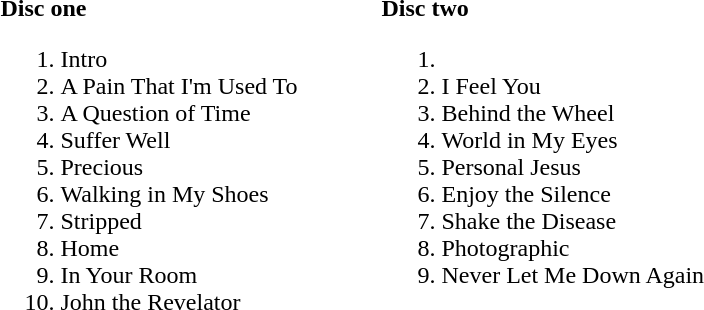<table ->
<tr>
<td width=250 valign=top><br><strong>Disc one</strong><ol><li>Intro</li><li>A Pain That I'm Used To</li><li>A Question of Time</li><li>Suffer Well</li><li>Precious</li><li>Walking in My Shoes</li><li>Stripped</li><li>Home</li><li>In Your Room</li><li>John the Revelator</li></ol></td>
<td width=250 valign=top><br><strong>Disc two</strong><ol><li><li>I Feel You</li><li>Behind the Wheel</li><li>World in My Eyes</li><li>Personal Jesus</li><li>Enjoy the Silence</li><li>Shake the Disease</li><li>Photographic</li><li>Never Let Me Down Again</li></ol></td>
</tr>
</table>
